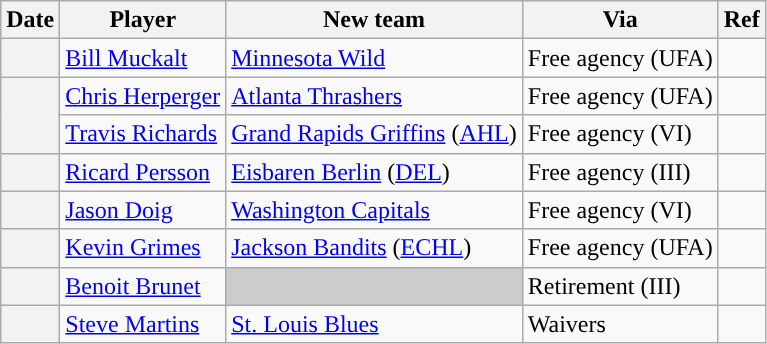<table class="wikitable plainrowheaders">
<tr style="background:#ddd; text-align:center;">
<th>Date</th>
<th>Player</th>
<th>New team</th>
<th>Via</th>
<th>Ref</th>
</tr>
<tr>
<th scope="row"></th>
<td><a href='#'>Bill Muckalt</a></td>
<td><a href='#'>Minnesota Wild</a></td>
<td>Free agency (UFA)</td>
<td></td>
</tr>
<tr>
<th scope="row" rowspan=2></th>
<td><a href='#'>Chris Herperger</a></td>
<td><a href='#'>Atlanta Thrashers</a></td>
<td>Free agency (UFA)</td>
<td></td>
</tr>
<tr>
<td><a href='#'>Travis Richards</a></td>
<td><a href='#'>Grand Rapids Griffins</a> (<a href='#'>AHL</a>)</td>
<td>Free agency (VI)</td>
<td></td>
</tr>
<tr>
<th scope="row"></th>
<td><a href='#'>Ricard Persson</a></td>
<td><a href='#'>Eisbaren Berlin</a> (<a href='#'>DEL</a>)</td>
<td>Free agency (III)</td>
<td></td>
</tr>
<tr>
<th scope="row"></th>
<td><a href='#'>Jason Doig</a></td>
<td><a href='#'>Washington Capitals</a></td>
<td>Free agency (VI)</td>
<td></td>
</tr>
<tr>
<th scope="row"></th>
<td><a href='#'>Kevin Grimes</a></td>
<td><a href='#'>Jackson Bandits</a> (<a href='#'>ECHL</a>)</td>
<td>Free agency (UFA)</td>
<td></td>
</tr>
<tr>
<th scope="row"></th>
<td><a href='#'>Benoit Brunet</a></td>
<td style="background:#ccc"></td>
<td>Retirement (III)</td>
<td></td>
</tr>
<tr>
<th scope="row"></th>
<td><a href='#'>Steve Martins</a></td>
<td><a href='#'>St. Louis Blues</a></td>
<td>Waivers</td>
<td></td>
</tr>
</table>
